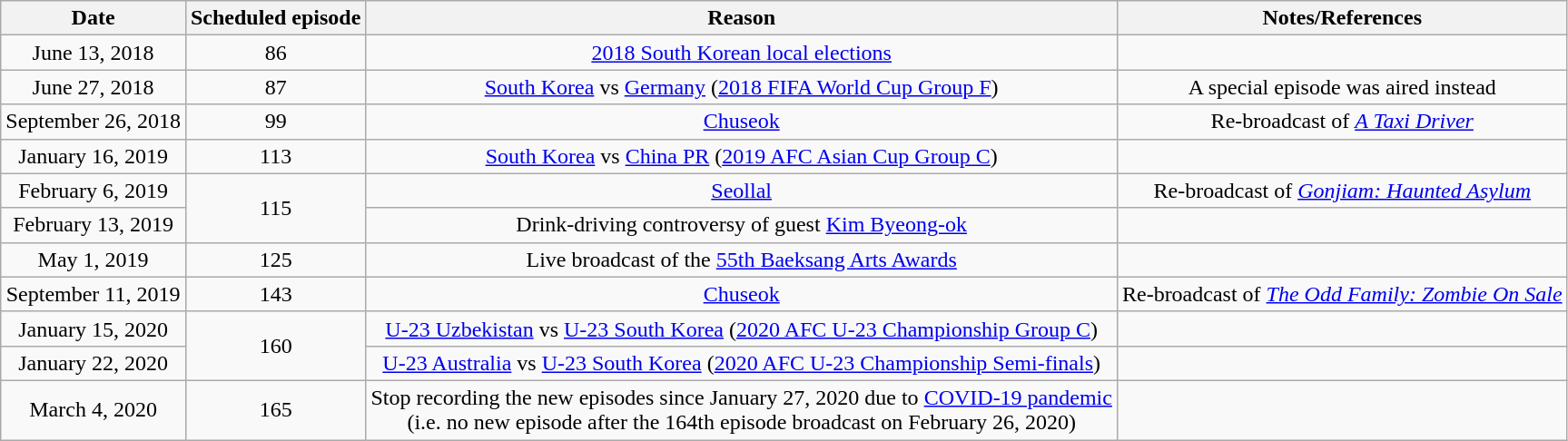<table class="wikitable" style="text-align:center;">
<tr>
<th>Date</th>
<th>Scheduled episode</th>
<th>Reason</th>
<th>Notes/References</th>
</tr>
<tr>
<td>June 13, 2018</td>
<td>86</td>
<td><a href='#'>2018 South Korean local elections</a></td>
<td></td>
</tr>
<tr>
<td>June 27, 2018</td>
<td>87</td>
<td><a href='#'>South Korea</a> vs <a href='#'>Germany</a> (<a href='#'>2018 FIFA World Cup Group F</a>)</td>
<td>A special episode was aired instead</td>
</tr>
<tr>
<td>September 26, 2018</td>
<td>99</td>
<td><a href='#'>Chuseok</a></td>
<td>Re-broadcast of <em><a href='#'>A Taxi Driver</a></em></td>
</tr>
<tr>
<td>January 16, 2019</td>
<td>113</td>
<td><a href='#'>South Korea</a> vs <a href='#'>China PR</a> (<a href='#'>2019 AFC Asian Cup Group C</a>)</td>
<td></td>
</tr>
<tr>
<td>February 6, 2019</td>
<td rowspan=2>115</td>
<td><a href='#'>Seollal</a></td>
<td>Re-broadcast of <em><a href='#'>Gonjiam: Haunted Asylum</a></em></td>
</tr>
<tr>
<td>February 13, 2019</td>
<td>Drink-driving controversy of guest <a href='#'>Kim Byeong-ok</a></td>
<td></td>
</tr>
<tr>
<td>May 1, 2019</td>
<td>125</td>
<td>Live broadcast of the <a href='#'>55th Baeksang Arts Awards</a></td>
<td></td>
</tr>
<tr>
<td>September 11, 2019</td>
<td>143</td>
<td><a href='#'>Chuseok</a></td>
<td>Re-broadcast of <em><a href='#'>The Odd Family: Zombie On Sale</a></em></td>
</tr>
<tr>
<td>January 15, 2020</td>
<td rowspan=2>160</td>
<td><a href='#'>U-23 Uzbekistan</a> vs <a href='#'>U-23 South Korea</a> (<a href='#'>2020 AFC U-23 Championship Group C</a>)</td>
<td></td>
</tr>
<tr>
<td>January 22, 2020</td>
<td><a href='#'>U-23 Australia</a> vs <a href='#'>U-23 South Korea</a> (<a href='#'>2020 AFC U-23 Championship Semi-finals</a>)</td>
<td></td>
</tr>
<tr>
<td>March 4, 2020</td>
<td>165</td>
<td>Stop recording the new episodes since January 27, 2020 due to <a href='#'>COVID-19 pandemic</a><br>(i.e. no new episode after the 164th episode broadcast on February 26, 2020)</td>
<td></td>
</tr>
</table>
